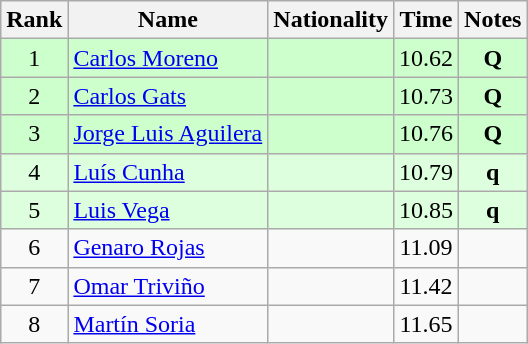<table class="wikitable sortable" style="text-align:center">
<tr>
<th>Rank</th>
<th>Name</th>
<th>Nationality</th>
<th>Time</th>
<th>Notes</th>
</tr>
<tr bgcolor=ccffcc>
<td align=center>1</td>
<td align=left><a href='#'>Carlos Moreno</a></td>
<td align=left></td>
<td>10.62</td>
<td><strong>Q</strong></td>
</tr>
<tr bgcolor=ccffcc>
<td align=center>2</td>
<td align=left><a href='#'>Carlos Gats</a></td>
<td align=left></td>
<td>10.73</td>
<td><strong>Q</strong></td>
</tr>
<tr bgcolor=ccffcc>
<td align=center>3</td>
<td align=left><a href='#'>Jorge Luis Aguilera</a></td>
<td align=left></td>
<td>10.76</td>
<td><strong>Q</strong></td>
</tr>
<tr bgcolor=ddffdd>
<td align=center>4</td>
<td align=left><a href='#'>Luís Cunha</a></td>
<td align=left></td>
<td>10.79</td>
<td><strong>q</strong></td>
</tr>
<tr bgcolor=ddffdd>
<td align=center>5</td>
<td align=left><a href='#'>Luis Vega</a></td>
<td align=left></td>
<td>10.85</td>
<td><strong>q</strong></td>
</tr>
<tr>
<td align=center>6</td>
<td align=left><a href='#'>Genaro Rojas</a></td>
<td align=left></td>
<td>11.09</td>
<td></td>
</tr>
<tr>
<td align=center>7</td>
<td align=left><a href='#'>Omar Triviño</a></td>
<td align=left></td>
<td>11.42</td>
<td></td>
</tr>
<tr>
<td align=center>8</td>
<td align=left><a href='#'>Martín Soria</a></td>
<td align=left></td>
<td>11.65</td>
<td></td>
</tr>
</table>
